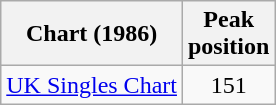<table class="wikitable sortable">
<tr>
<th>Chart (1986)</th>
<th>Peak<br>position</th>
</tr>
<tr>
<td><a href='#'>UK Singles Chart</a></td>
<td style="text-align:center;">151</td>
</tr>
</table>
